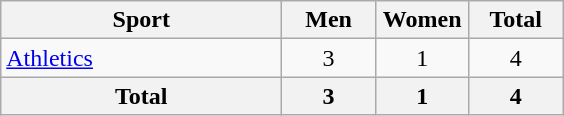<table class="wikitable sortable" style="text-align:center;">
<tr>
<th width=180>Sport</th>
<th width=55>Men</th>
<th width=55>Women</th>
<th width=55>Total</th>
</tr>
<tr>
<td align=left><a href='#'>Athletics</a></td>
<td>3</td>
<td>1</td>
<td>4</td>
</tr>
<tr>
<th>Total</th>
<th>3</th>
<th>1</th>
<th>4</th>
</tr>
</table>
